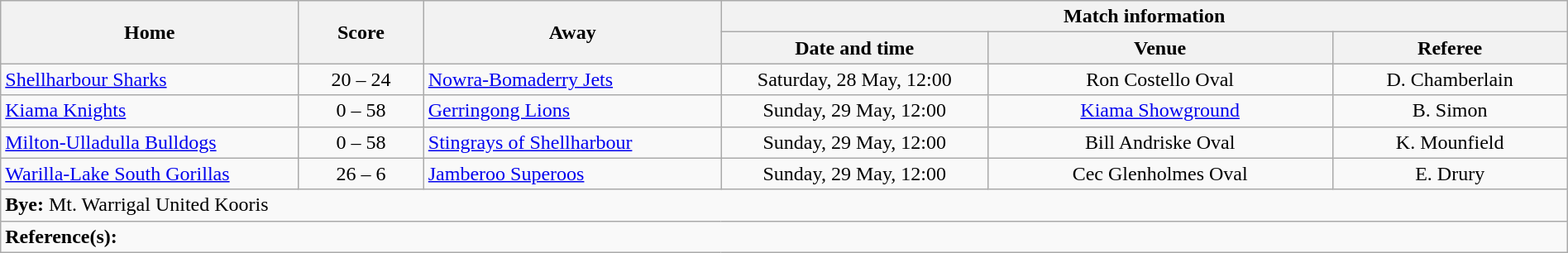<table class="wikitable" width="100% text-align:center;">
<tr>
<th rowspan="2" width="19%">Home</th>
<th rowspan="2" width="8%">Score</th>
<th rowspan="2" width="19%">Away</th>
<th colspan="3">Match information</th>
</tr>
<tr bgcolor="#CCCCCC">
<th width="17%">Date and time</th>
<th width="22%">Venue</th>
<th>Referee</th>
</tr>
<tr>
<td> <a href='#'>Shellharbour Sharks</a></td>
<td style="text-align:center;">20 – 24</td>
<td> <a href='#'>Nowra-Bomaderry Jets</a></td>
<td style="text-align:center;">Saturday, 28 May, 12:00</td>
<td style="text-align:center;">Ron Costello Oval</td>
<td style="text-align:center;">D. Chamberlain</td>
</tr>
<tr>
<td> <a href='#'>Kiama Knights</a></td>
<td style="text-align:center;">0 – 58</td>
<td> <a href='#'>Gerringong Lions</a></td>
<td style="text-align:center;">Sunday, 29 May, 12:00</td>
<td style="text-align:center;"><a href='#'>Kiama Showground</a></td>
<td style="text-align:center;">B. Simon</td>
</tr>
<tr>
<td> <a href='#'>Milton-Ulladulla Bulldogs</a></td>
<td style="text-align:center;">0 – 58</td>
<td> <a href='#'>Stingrays of Shellharbour</a></td>
<td style="text-align:center;">Sunday, 29 May, 12:00</td>
<td style="text-align:center;">Bill Andriske Oval</td>
<td style="text-align:center;">K. Mounfield</td>
</tr>
<tr>
<td> <a href='#'>Warilla-Lake South Gorillas</a></td>
<td style="text-align:center;">26 – 6</td>
<td> <a href='#'>Jamberoo Superoos</a></td>
<td style="text-align:center;">Sunday, 29 May, 12:00</td>
<td style="text-align:center;">Cec Glenholmes Oval</td>
<td style="text-align:center;">E. Drury</td>
</tr>
<tr>
<td colspan="6" align="centre"><strong>Bye:</strong>  Mt. Warrigal United Kooris</td>
</tr>
<tr>
<td colspan="6"><strong>Reference(s):</strong> </td>
</tr>
</table>
